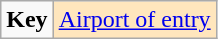<table class="wikitable">
<tr>
<td><strong>Key</strong></td>
<td style="background-color: #FFE6BD"><a href='#'>Airport of entry</a></td>
</tr>
</table>
